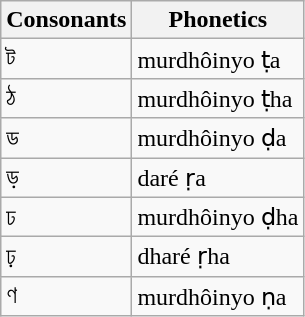<table class="wikitable">
<tr>
<th>Consonants</th>
<th>Phonetics</th>
</tr>
<tr>
<td>ট</td>
<td>murdhôinyo ṭa</td>
</tr>
<tr>
<td>ঠ</td>
<td>murdhôinyo ṭha</td>
</tr>
<tr>
<td>ড</td>
<td>murdhôinyo ḍa</td>
</tr>
<tr>
<td>ড়</td>
<td>daré ṛa</td>
</tr>
<tr>
<td>ঢ</td>
<td>murdhôinyo ḍha</td>
</tr>
<tr>
<td>ঢ়</td>
<td>dharé ṛha</td>
</tr>
<tr>
<td>ণ</td>
<td>murdhôinyo ṇa</td>
</tr>
</table>
